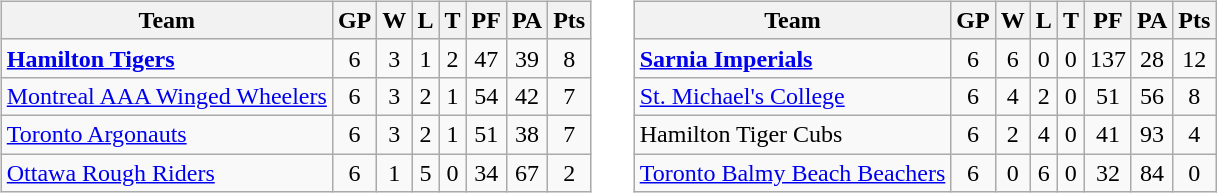<table cellspacing="10">
<tr>
<td valign="top"><br><table class="wikitable">
<tr>
<th>Team</th>
<th>GP</th>
<th>W</th>
<th>L</th>
<th>T</th>
<th>PF</th>
<th>PA</th>
<th>Pts</th>
</tr>
<tr align="center">
<td align="left"><strong><a href='#'>Hamilton Tigers</a></strong></td>
<td>6</td>
<td>3</td>
<td>1</td>
<td>2</td>
<td>47</td>
<td>39</td>
<td>8</td>
</tr>
<tr align="center">
<td align="left"><a href='#'>Montreal AAA Winged Wheelers</a></td>
<td>6</td>
<td>3</td>
<td>2</td>
<td>1</td>
<td>54</td>
<td>42</td>
<td>7</td>
</tr>
<tr align="center">
<td align="left"><a href='#'>Toronto Argonauts</a></td>
<td>6</td>
<td>3</td>
<td>2</td>
<td>1</td>
<td>51</td>
<td>38</td>
<td>7</td>
</tr>
<tr align="center">
<td align="left"><a href='#'>Ottawa Rough Riders</a></td>
<td>6</td>
<td>1</td>
<td>5</td>
<td>0</td>
<td>34</td>
<td>67</td>
<td>2</td>
</tr>
</table>
</td>
<td valign="top"><br><table class="wikitable">
<tr>
<th>Team</th>
<th>GP</th>
<th>W</th>
<th>L</th>
<th>T</th>
<th>PF</th>
<th>PA</th>
<th>Pts</th>
</tr>
<tr align="center">
<td align="left"><strong><a href='#'>Sarnia Imperials</a></strong></td>
<td>6</td>
<td>6</td>
<td>0</td>
<td>0</td>
<td>137</td>
<td>28</td>
<td>12</td>
</tr>
<tr align="center">
<td align="left"><a href='#'>St. Michael's College</a></td>
<td>6</td>
<td>4</td>
<td>2</td>
<td>0</td>
<td>51</td>
<td>56</td>
<td>8</td>
</tr>
<tr align="center">
<td align="left">Hamilton Tiger Cubs</td>
<td>6</td>
<td>2</td>
<td>4</td>
<td>0</td>
<td>41</td>
<td>93</td>
<td>4</td>
</tr>
<tr align="center">
<td align="left"><a href='#'>Toronto Balmy Beach Beachers</a></td>
<td>6</td>
<td>0</td>
<td>6</td>
<td>0</td>
<td>32</td>
<td>84</td>
<td>0</td>
</tr>
</table>
</td>
</tr>
</table>
